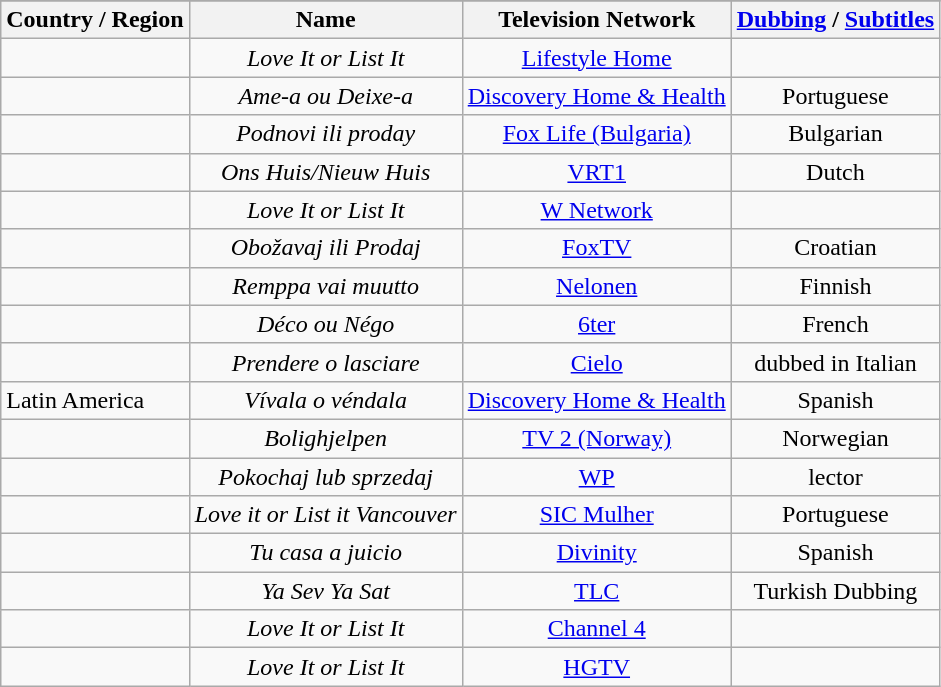<table class="wikitable" style="text-align:center;">
<tr>
</tr>
<tr>
<th>Country / Region</th>
<th>Name</th>
<th>Television Network</th>
<th><a href='#'>Dubbing</a> / <a href='#'>Subtitles</a></th>
</tr>
<tr>
<td align="left"></td>
<td><em>Love It or List It</em></td>
<td><a href='#'>Lifestyle Home</a></td>
<td></td>
</tr>
<tr>
<td align="left"></td>
<td><em>Ame-a ou Deixe-a</em></td>
<td><a href='#'>Discovery Home & Health</a></td>
<td>Portuguese</td>
</tr>
<tr>
<td align="left"></td>
<td><em>Podnovi ili proday</em></td>
<td><a href='#'>Fox Life (Bulgaria)</a></td>
<td>Bulgarian</td>
</tr>
<tr>
<td align="left"></td>
<td><em>Ons Huis/Nieuw Huis</em></td>
<td><a href='#'>VRT1</a></td>
<td>Dutch</td>
</tr>
<tr>
<td align="left"></td>
<td><em>Love It or List It</em></td>
<td><a href='#'>W Network</a></td>
<td></td>
</tr>
<tr>
<td align="left"></td>
<td><em>Obožavaj ili Prodaj</em></td>
<td><a href='#'>FoxTV</a></td>
<td>Croatian</td>
</tr>
<tr>
<td align="left"></td>
<td><em>Remppa vai muutto</em></td>
<td><a href='#'>Nelonen</a></td>
<td>Finnish</td>
</tr>
<tr>
<td align="left"></td>
<td><em>Déco ou Négo</em></td>
<td><a href='#'>6ter</a></td>
<td>French</td>
</tr>
<tr>
<td align="left"></td>
<td><em>Prendere o lasciare</em></td>
<td><a href='#'>Cielo</a></td>
<td>dubbed in Italian</td>
</tr>
<tr>
<td align="left">Latin America</td>
<td><em>Vívala o véndala</em></td>
<td><a href='#'>Discovery Home & Health</a></td>
<td>Spanish</td>
</tr>
<tr>
<td align="left"></td>
<td><em>Bolighjelpen</em></td>
<td><a href='#'>TV 2 (Norway)</a></td>
<td>Norwegian</td>
</tr>
<tr>
<td align="left"></td>
<td><em>Pokochaj lub sprzedaj</em></td>
<td><a href='#'>WP</a></td>
<td>lector</td>
</tr>
<tr>
<td align="left"></td>
<td><em>Love it or List it Vancouver</em></td>
<td><a href='#'>SIC Mulher</a></td>
<td>Portuguese</td>
</tr>
<tr>
<td align="left"></td>
<td><em>Tu casa a juicio</em></td>
<td><a href='#'>Divinity</a></td>
<td>Spanish</td>
</tr>
<tr>
<td align="left"></td>
<td><em>Ya Sev Ya Sat</em></td>
<td><a href='#'>TLC</a></td>
<td>Turkish Dubbing</td>
</tr>
<tr>
<td align="left"></td>
<td><em>Love It or List It</em></td>
<td><a href='#'>Channel 4</a></td>
<td></td>
</tr>
<tr>
<td align="left"></td>
<td><em>Love It or List It</em></td>
<td><a href='#'>HGTV</a></td>
<td></td>
</tr>
</table>
